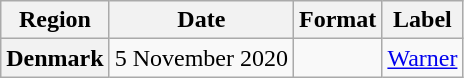<table class="wikitable plainrowheaders">
<tr>
<th>Region</th>
<th>Date</th>
<th>Format</th>
<th>Label</th>
</tr>
<tr>
<th scope="row">Denmark</th>
<td>5 November 2020</td>
<td></td>
<td><a href='#'>Warner</a></td>
</tr>
</table>
